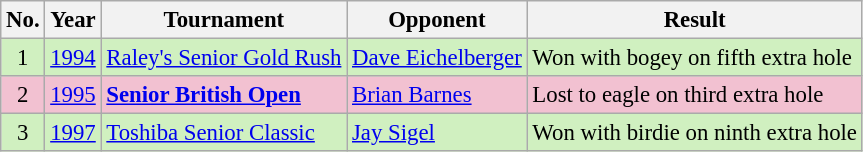<table class="wikitable" style="font-size:95%;">
<tr>
<th>No.</th>
<th>Year</th>
<th>Tournament</th>
<th>Opponent</th>
<th>Result</th>
</tr>
<tr style="background:#D0F0C0;">
<td align=center>1</td>
<td><a href='#'>1994</a></td>
<td><a href='#'>Raley's Senior Gold Rush</a></td>
<td> <a href='#'>Dave Eichelberger</a></td>
<td>Won with bogey on fifth extra hole</td>
</tr>
<tr style="background:#F2C1D1;">
<td align=center>2</td>
<td><a href='#'>1995</a></td>
<td><strong><a href='#'>Senior British Open</a></strong></td>
<td> <a href='#'>Brian Barnes</a></td>
<td>Lost to eagle on third extra hole</td>
</tr>
<tr style="background:#D0F0C0;">
<td align=center>3</td>
<td><a href='#'>1997</a></td>
<td><a href='#'>Toshiba Senior Classic</a></td>
<td> <a href='#'>Jay Sigel</a></td>
<td>Won with birdie on ninth extra hole</td>
</tr>
</table>
